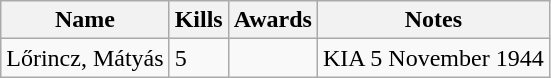<table class=wikitable>
<tr>
<th>Name</th>
<th>Kills</th>
<th>Awards</th>
<th>Notes</th>
</tr>
<tr>
<td>Lőrincz, Mátyás</td>
<td>5</td>
<td></td>
<td>KIA 5 November 1944</td>
</tr>
</table>
